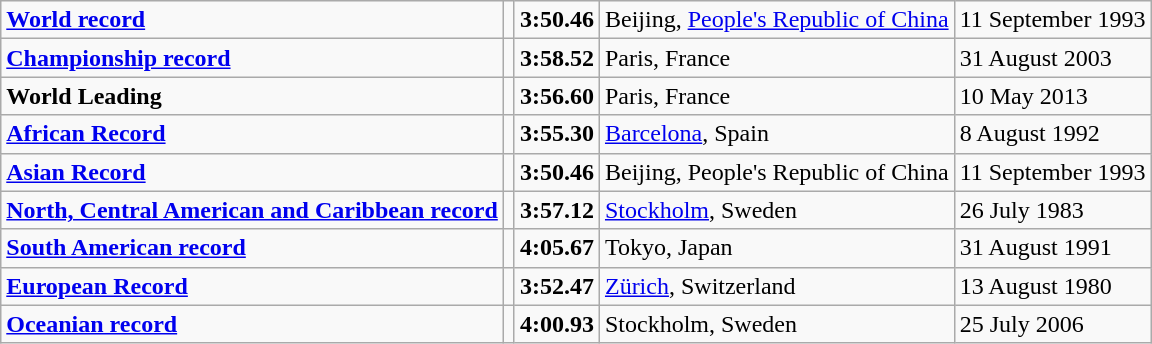<table class="wikitable">
<tr>
<td><strong><a href='#'>World record</a></strong></td>
<td></td>
<td><strong>3:50.46</strong></td>
<td>Beijing, <a href='#'>People's Republic of China</a></td>
<td>11 September 1993</td>
</tr>
<tr>
<td><strong><a href='#'>Championship record</a></strong></td>
<td></td>
<td><strong>3:58.52</strong></td>
<td>Paris, France</td>
<td>31 August 2003</td>
</tr>
<tr>
<td><strong>World Leading</strong></td>
<td></td>
<td><strong>3:56.60</strong></td>
<td>Paris, France</td>
<td>10 May 2013</td>
</tr>
<tr>
<td><strong><a href='#'>African Record</a></strong></td>
<td></td>
<td><strong>3:55.30</strong></td>
<td><a href='#'>Barcelona</a>, Spain</td>
<td>8 August 1992</td>
</tr>
<tr>
<td><strong><a href='#'>Asian Record</a></strong></td>
<td></td>
<td><strong>3:50.46</strong></td>
<td>Beijing, People's Republic of China</td>
<td>11 September 1993</td>
</tr>
<tr>
<td><strong><a href='#'>North, Central American and Caribbean record</a></strong></td>
<td></td>
<td><strong>3:57.12</strong></td>
<td><a href='#'>Stockholm</a>, Sweden</td>
<td>26 July 1983</td>
</tr>
<tr>
<td><strong><a href='#'>South American record</a></strong></td>
<td></td>
<td><strong>4:05.67</strong></td>
<td>Tokyo, Japan</td>
<td>31 August 1991</td>
</tr>
<tr>
<td><strong><a href='#'>European Record</a></strong></td>
<td></td>
<td><strong>3:52.47</strong></td>
<td><a href='#'>Zürich</a>, Switzerland</td>
<td>13 August 1980</td>
</tr>
<tr>
<td><strong><a href='#'>Oceanian record</a></strong></td>
<td></td>
<td><strong>4:00.93</strong></td>
<td>Stockholm, Sweden</td>
<td>25 July 2006</td>
</tr>
</table>
